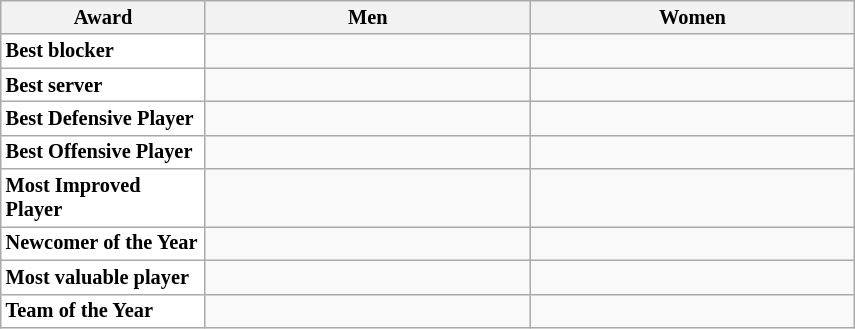<table class=wikitable style=font-size:85%>
<tr>
<th width=130>Award</th>
<th width=210>Men</th>
<th width=210>Women</th>
</tr>
<tr valign=top>
<td style="background:#ffffff;"><strong>Best blocker</strong></td>
<td></td>
<td></td>
</tr>
<tr valign=top>
<td style="background:#ffffff;"><strong>Best server</strong></td>
<td></td>
<td></td>
</tr>
<tr valign=top>
<td style="background:#ffffff;"><strong>Best Defensive Player</strong></td>
<td></td>
<td></td>
</tr>
<tr valign=top>
<td style="background:#ffffff;"><strong>Best Offensive Player</strong></td>
<td></td>
<td></td>
</tr>
<tr valign=top>
<td style="background:#ffffff;"><strong>Most Improved Player</strong></td>
<td></td>
<td></td>
</tr>
<tr valign=top>
<td style="background:#ffffff;"><strong>Newcomer of the Year</strong></td>
<td></td>
<td></td>
</tr>
<tr valign=top>
<td style="background:#ffffff;"><strong>Most valuable player</strong></td>
<td></td>
<td></td>
</tr>
<tr valign=top>
<td style="background:#ffffff;"><strong>Team of the Year</strong></td>
<td><br></td>
<td><br></td>
</tr>
</table>
